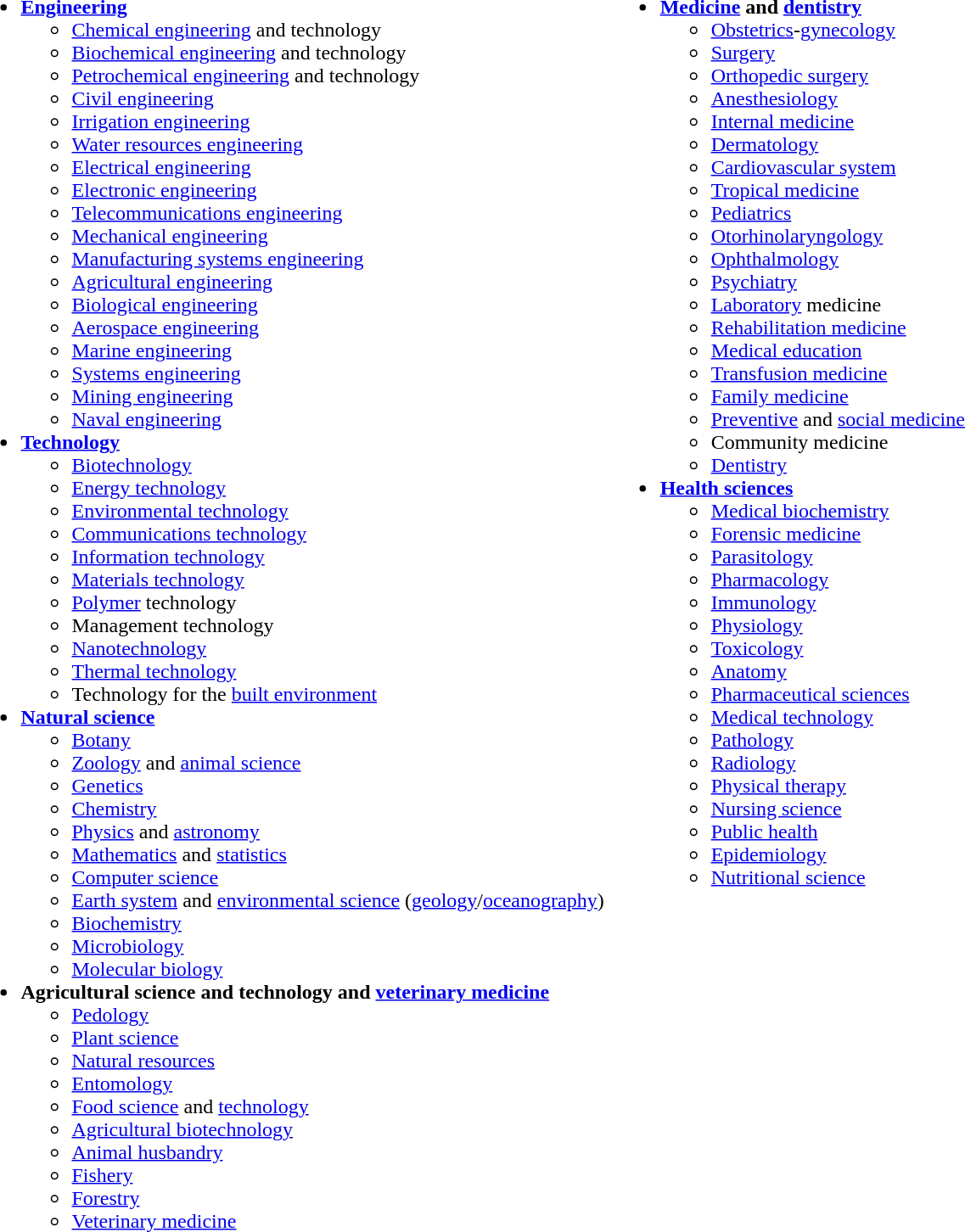<table>
<tr valign=top>
<td><br><ul><li><strong><a href='#'>Engineering</a></strong><ul><li><a href='#'>Chemical engineering</a> and technology</li><li><a href='#'>Biochemical engineering</a> and technology</li><li><a href='#'>Petrochemical engineering</a> and technology</li><li><a href='#'>Civil engineering</a></li><li><a href='#'>Irrigation engineering</a></li><li><a href='#'>Water resources engineering</a></li><li><a href='#'>Electrical engineering</a></li><li><a href='#'>Electronic engineering</a></li><li><a href='#'>Telecommunications engineering</a></li><li><a href='#'>Mechanical engineering</a></li><li><a href='#'>Manufacturing systems engineering</a></li><li><a href='#'>Agricultural engineering</a></li><li><a href='#'>Biological engineering</a></li><li><a href='#'>Aerospace engineering</a></li><li><a href='#'>Marine engineering</a></li><li><a href='#'>Systems engineering</a></li><li><a href='#'>Mining engineering</a></li><li><a href='#'>Naval engineering</a></li></ul></li><li><strong><a href='#'>Technology</a></strong><ul><li><a href='#'>Biotechnology</a></li><li><a href='#'>Energy technology</a></li><li><a href='#'>Environmental technology</a></li><li><a href='#'>Communications technology</a></li><li><a href='#'>Information technology</a></li><li><a href='#'>Materials technology</a></li><li><a href='#'>Polymer</a> technology</li><li>Management technology</li><li><a href='#'>Nanotechnology</a></li><li><a href='#'>Thermal technology</a></li><li>Technology for the <a href='#'>built environment</a></li></ul></li><li><strong><a href='#'>Natural science</a></strong><ul><li><a href='#'>Botany</a></li><li><a href='#'>Zoology</a> and <a href='#'>animal science</a></li><li><a href='#'>Genetics</a></li><li><a href='#'>Chemistry</a></li><li><a href='#'>Physics</a> and <a href='#'>astronomy</a></li><li><a href='#'>Mathematics</a> and <a href='#'>statistics</a></li><li><a href='#'>Computer science</a></li><li><a href='#'>Earth system</a> and <a href='#'>environmental science</a> (<a href='#'>geology</a>/<a href='#'>oceanography</a>)</li><li><a href='#'>Biochemistry</a></li><li><a href='#'>Microbiology</a></li><li><a href='#'>Molecular biology</a></li></ul></li><li><strong>Agricultural science and technology and <a href='#'>veterinary medicine</a></strong><ul><li><a href='#'>Pedology</a></li><li><a href='#'>Plant science</a></li><li><a href='#'>Natural resources</a></li><li><a href='#'>Entomology</a></li><li><a href='#'>Food science</a> and <a href='#'>technology</a></li><li><a href='#'>Agricultural biotechnology</a></li><li><a href='#'>Animal husbandry</a></li><li><a href='#'>Fishery</a></li><li><a href='#'>Forestry</a></li><li><a href='#'>Veterinary medicine</a></li></ul></li></ul></td>
<td><br><ul><li><strong><a href='#'>Medicine</a> and <a href='#'>dentistry</a></strong><ul><li><a href='#'>Obstetrics</a>-<a href='#'>gynecology</a></li><li><a href='#'>Surgery</a></li><li><a href='#'>Orthopedic surgery</a></li><li><a href='#'>Anesthesiology</a></li><li><a href='#'>Internal medicine</a></li><li><a href='#'>Dermatology</a></li><li><a href='#'>Cardiovascular system</a></li><li><a href='#'>Tropical medicine</a></li><li><a href='#'>Pediatrics</a></li><li><a href='#'>Otorhinolaryngology</a></li><li><a href='#'>Ophthalmology</a></li><li><a href='#'>Psychiatry</a></li><li><a href='#'>Laboratory</a> medicine</li><li><a href='#'>Rehabilitation medicine</a></li><li><a href='#'>Medical education</a></li><li><a href='#'>Transfusion medicine</a></li><li><a href='#'>Family medicine</a></li><li><a href='#'>Preventive</a> and <a href='#'>social medicine</a></li><li>Community medicine</li><li><a href='#'>Dentistry</a></li></ul></li><li><strong><a href='#'>Health sciences</a></strong><ul><li><a href='#'>Medical biochemistry</a></li><li><a href='#'>Forensic medicine</a></li><li><a href='#'>Parasitology</a></li><li><a href='#'>Pharmacology</a></li><li><a href='#'>Immunology</a></li><li><a href='#'>Physiology</a></li><li><a href='#'>Toxicology</a></li><li><a href='#'>Anatomy</a></li><li><a href='#'>Pharmaceutical sciences</a></li><li><a href='#'>Medical technology</a></li><li><a href='#'>Pathology</a></li><li><a href='#'>Radiology</a></li><li><a href='#'>Physical therapy</a></li><li><a href='#'>Nursing science</a></li><li><a href='#'>Public health</a></li><li><a href='#'>Epidemiology</a></li><li><a href='#'>Nutritional science</a></li></ul></li></ul></td>
<td></td>
</tr>
</table>
